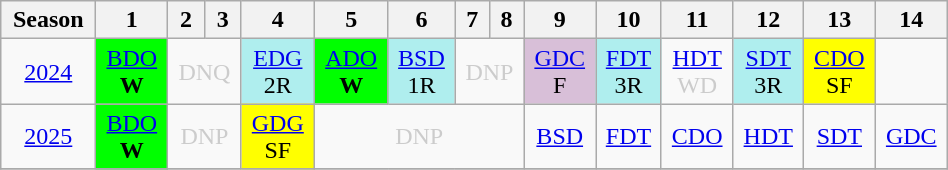<table class="wikitable" style="width:50%; margin:0">
<tr>
<th>Season</th>
<th>1</th>
<th>2</th>
<th>3</th>
<th>4</th>
<th>5</th>
<th>6</th>
<th>7</th>
<th>8</th>
<th>9</th>
<th>10</th>
<th>11</th>
<th>12</th>
<th>13</th>
<th>14</th>
</tr>
<tr>
<td style="text-align:center;"background:#efefef;"><a href='#'>2024</a></td>
<td style="text-align:center; background:lime;"><a href='#'>BDO</a><br><strong>W</strong></td>
<td colspan="2" style="text-align:center; color:#ccc;">DNQ</td>
<td style="text-align:center; background:#afeeee;"><a href='#'>EDG</a><br>2R</td>
<td style="text-align:center; background:lime;"><a href='#'>ADO</a><br><strong>W</strong></td>
<td style="text-align:center; background:#afeeee;"><a href='#'>BSD</a><br>1R</td>
<td colspan="2" style="text-align:center; color:#ccc;">DNP</td>
<td style="text-align:center; background:thistle;"><a href='#'>GDC</a><br>F</td>
<td style="text-align:center; background:#afeeee;"><a href='#'>FDT</a><br>3R</td>
<td style="text-align:center; color:#ccc;"><a href='#'>HDT</a><br>WD</td>
<td style="text-align:center; background:#afeeee;"><a href='#'>SDT</a><br>3R</td>
<td style="text-align:center; background:yellow;"><a href='#'>CDO</a><br>SF</td>
</tr>
<tr>
<td style="text-align:center;"background:#efefef;"><a href='#'>2025</a></td>
<td style="text-align:center; background:lime;"><a href='#'>BDO</a><br><strong>W</strong></td>
<td colspan="2" style="text-align:center; color:#ccc;">DNP</td>
<td style="text-align:center; background:yellow;"><a href='#'>GDG</a><br>SF</td>
<td colspan="4" style="text-align:center; color:#ccc;">DNP</td>
<td style="text-align:center; color:#ccc;"><a href='#'>BSD</a><br></td>
<td style="text-align:center; color:#ccc;"><a href='#'>FDT</a><br></td>
<td style="text-align:center; color:#ccc;"><a href='#'>CDO</a><br></td>
<td style="text-align:center; color:#ccc;"><a href='#'>HDT</a><br></td>
<td style="text-align:center; color:#ccc;"><a href='#'>SDT</a><br></td>
<td style="text-align:center; color:#ccc;"><a href='#'>GDC</a><br></td>
</tr>
<tr>
</tr>
</table>
